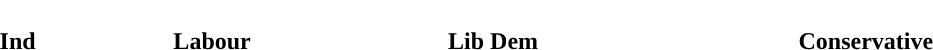<table style="width:60%; text-align:center;">
<tr style="color:white;">
<td style="background:"><strong>12</strong></td>
<td style="background:"><strong>9</strong></td>
<td style="background:"><strong>2</strong></td>
<td style="background:"><strong>28</strong></td>
</tr>
<tr>
<td><span><strong>Ind</strong></span></td>
<td><span><strong>Labour</strong></span></td>
<td><span><strong>Lib Dem</strong></span></td>
<td><span><strong>Conservative</strong></span></td>
</tr>
</table>
